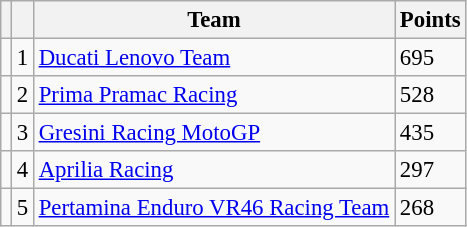<table class="wikitable" style="font-size: 95%;">
<tr>
<th></th>
<th></th>
<th>Team</th>
<th>Points</th>
</tr>
<tr>
<td></td>
<td align=center>1</td>
<td> <a href='#'>Ducati Lenovo Team</a></td>
<td align=left>695</td>
</tr>
<tr>
<td></td>
<td align=center>2</td>
<td> <a href='#'>Prima Pramac Racing</a></td>
<td align=left>528</td>
</tr>
<tr>
<td></td>
<td align=center>3</td>
<td> <a href='#'>Gresini Racing MotoGP</a></td>
<td align=left>435</td>
</tr>
<tr>
<td></td>
<td align=center>4</td>
<td> <a href='#'>Aprilia Racing</a></td>
<td align=left>297</td>
</tr>
<tr>
<td></td>
<td align=center>5</td>
<td> <a href='#'>Pertamina Enduro VR46 Racing Team</a></td>
<td align=left>268</td>
</tr>
</table>
